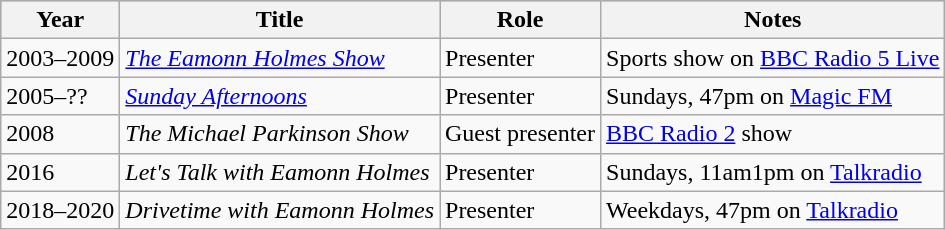<table class="wikitable">
<tr style="background:#b0c4de; text-align:center;">
<th>Year</th>
<th>Title</th>
<th>Role</th>
<th>Notes</th>
</tr>
<tr>
<td>2003–2009</td>
<td><em><a href='#'>The Eamonn Holmes Show</a></em></td>
<td>Presenter</td>
<td>Sports show on <a href='#'>BBC Radio 5 Live</a></td>
</tr>
<tr>
<td>2005–??</td>
<td><em><a href='#'>Sunday Afternoons</a></em></td>
<td>Presenter</td>
<td>Sundays, 47pm on <a href='#'>Magic FM</a></td>
</tr>
<tr>
<td>2008</td>
<td><em>The Michael Parkinson Show</em></td>
<td>Guest presenter</td>
<td><a href='#'>BBC Radio 2</a> show</td>
</tr>
<tr>
<td>2016</td>
<td><em>Let's Talk with Eamonn Holmes</em></td>
<td>Presenter</td>
<td>Sundays, 11am1pm on <a href='#'>Talkradio</a></td>
</tr>
<tr>
<td>2018–2020</td>
<td><em>Drivetime with Eamonn Holmes</em></td>
<td>Presenter</td>
<td>Weekdays, 47pm on <a href='#'>Talkradio</a></td>
</tr>
</table>
